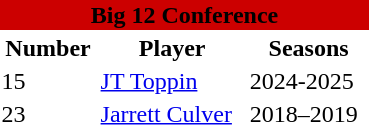<table width="250" class="toccolours" style="margin-right:1em" |>
<tr>
<th colspan="3" style="text-align: center; background:#CC0000"><span><strong>Big 12 Conference</strong></span></th>
</tr>
<tr>
<th>Number</th>
<th>Player</th>
<th>Seasons</th>
</tr>
<tr>
<td>15</td>
<td><a href='#'>JT Toppin</a></td>
<td>2024-2025<br></td>
</tr>
<tr>
<td>23</td>
<td><a href='#'>Jarrett Culver</a></td>
<td>2018–2019<br></td>
</tr>
<tr>
</tr>
</table>
